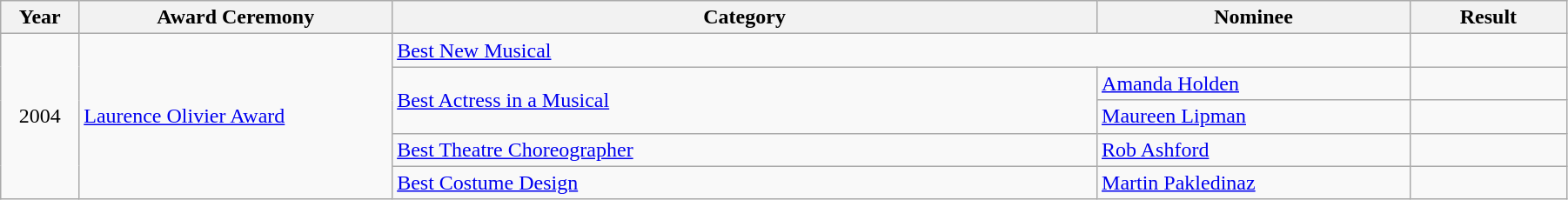<table class="wikitable" width="95%">
<tr>
<th width="5%">Year</th>
<th width="20%">Award Ceremony</th>
<th width="45%">Category</th>
<th width="20%">Nominee</th>
<th width="10%">Result</th>
</tr>
<tr>
<td rowspan="5" align="center">2004</td>
<td rowspan="5"><a href='#'>Laurence Olivier Award</a></td>
<td colspan="2"><a href='#'>Best New Musical</a></td>
<td></td>
</tr>
<tr>
<td rowspan="2"><a href='#'>Best Actress in a Musical</a></td>
<td><a href='#'>Amanda Holden</a></td>
<td></td>
</tr>
<tr>
<td><a href='#'>Maureen Lipman</a></td>
<td></td>
</tr>
<tr>
<td rowspan="1"><a href='#'>Best Theatre Choreographer</a></td>
<td><a href='#'>Rob Ashford</a></td>
<td></td>
</tr>
<tr>
<td rowspan="1"><a href='#'>Best Costume Design</a></td>
<td><a href='#'>Martin Pakledinaz</a></td>
<td></td>
</tr>
</table>
